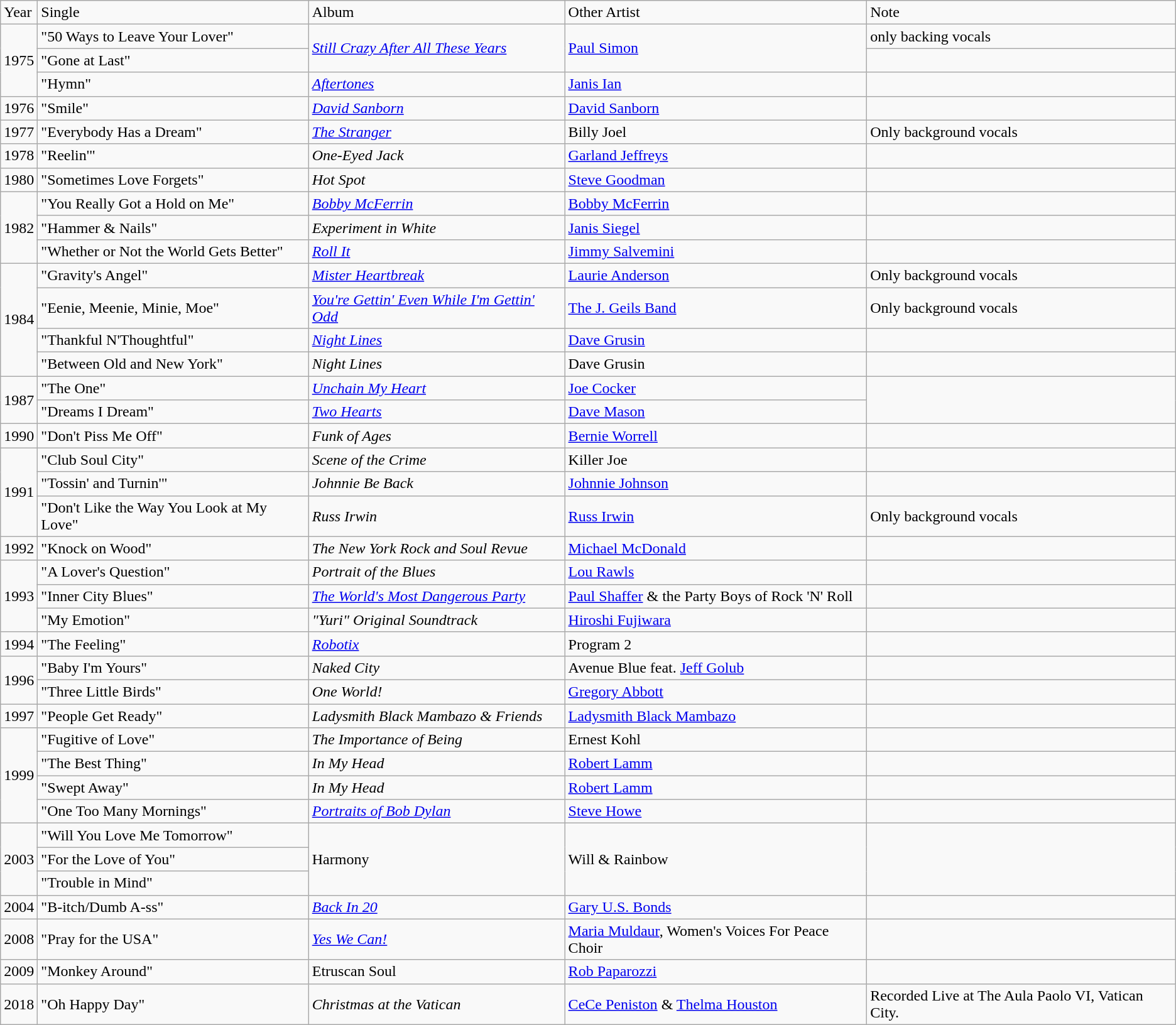<table class="wikitable" style="text-align:left;">
<tr>
<td>Year</td>
<td>Single</td>
<td>Album</td>
<td>Other Artist</td>
<td>Note</td>
</tr>
<tr>
<td rowspan="3">1975</td>
<td>"50 Ways to Leave Your Lover"</td>
<td rowspan="2"><em><a href='#'>Still Crazy After All These Years</a></em></td>
<td rowspan="2"><a href='#'>Paul Simon</a></td>
<td>only backing vocals</td>
</tr>
<tr>
<td>"Gone at Last"</td>
<td></td>
</tr>
<tr>
<td>"Hymn"</td>
<td><em><a href='#'>Aftertones</a></em></td>
<td><a href='#'>Janis Ian</a></td>
<td></td>
</tr>
<tr>
<td>1976</td>
<td>"Smile"</td>
<td><em><a href='#'>David Sanborn</a></em></td>
<td><a href='#'>David Sanborn</a></td>
<td></td>
</tr>
<tr>
<td>1977</td>
<td>"Everybody Has a Dream"</td>
<td><em><a href='#'>The Stranger</a></em></td>
<td>Billy Joel</td>
<td>Only background vocals</td>
</tr>
<tr>
<td>1978</td>
<td>"Reelin'"</td>
<td><em>One-Eyed Jack</em></td>
<td><a href='#'>Garland Jeffreys</a></td>
<td></td>
</tr>
<tr>
<td>1980</td>
<td>"Sometimes Love Forgets"</td>
<td><em>Hot Spot</em></td>
<td><a href='#'>Steve Goodman</a></td>
<td></td>
</tr>
<tr>
<td rowspan="3">1982</td>
<td>"You Really Got a Hold on Me"</td>
<td><em><a href='#'>Bobby McFerrin</a></em></td>
<td><a href='#'>Bobby McFerrin</a></td>
<td></td>
</tr>
<tr>
<td>"Hammer & Nails"</td>
<td><em>Experiment in White</em></td>
<td><a href='#'>Janis Siegel</a></td>
<td></td>
</tr>
<tr>
<td>"Whether or Not the World Gets Better"</td>
<td><em><a href='#'>Roll It</a></em></td>
<td><a href='#'>Jimmy Salvemini</a></td>
<td></td>
</tr>
<tr>
<td rowspan="4">1984</td>
<td>"Gravity's Angel"</td>
<td><em><a href='#'>Mister Heartbreak</a></em></td>
<td><a href='#'>Laurie Anderson</a></td>
<td>Only background vocals</td>
</tr>
<tr>
<td>"Eenie, Meenie, Minie, Moe"</td>
<td><em><a href='#'>You're Gettin' Even While I'm Gettin' Odd</a></em></td>
<td><a href='#'>The J. Geils Band</a></td>
<td>Only background vocals</td>
</tr>
<tr>
<td>"Thankful N'Thoughtful"</td>
<td><em><a href='#'>Night Lines</a></em></td>
<td><a href='#'>Dave Grusin</a></td>
<td></td>
</tr>
<tr>
<td>"Between Old and New York"</td>
<td><em>Night Lines</em></td>
<td>Dave Grusin</td>
<td></td>
</tr>
<tr>
<td rowspan="2">1987</td>
<td>"The One"</td>
<td><em><a href='#'>Unchain My Heart</a></em></td>
<td><a href='#'>Joe Cocker</a></td>
</tr>
<tr>
<td>"Dreams I Dream"</td>
<td><em><a href='#'>Two Hearts</a></em></td>
<td><a href='#'>Dave Mason</a></td>
</tr>
<tr>
<td>1990</td>
<td>"Don't Piss Me Off"</td>
<td><em>Funk of Ages</em></td>
<td><a href='#'>Bernie Worrell</a></td>
<td></td>
</tr>
<tr>
<td rowspan="3">1991</td>
<td>"Club Soul City"</td>
<td><em>Scene of the Crime</em></td>
<td>Killer Joe</td>
</tr>
<tr>
<td>"Tossin' and Turnin'"</td>
<td><em>Johnnie Be Back</em></td>
<td><a href='#'>Johnnie Johnson</a></td>
<td></td>
</tr>
<tr>
<td>"Don't Like the Way You Look at My Love"</td>
<td><em>Russ Irwin</em></td>
<td><a href='#'>Russ Irwin</a></td>
<td>Only background vocals</td>
</tr>
<tr>
<td>1992</td>
<td>"Knock on Wood"</td>
<td><em>The New York Rock and Soul Revue</em></td>
<td><a href='#'>Michael McDonald</a></td>
</tr>
<tr>
<td rowspan="3">1993</td>
<td>"A Lover's Question"</td>
<td><em>Portrait of the Blues</em></td>
<td><a href='#'>Lou Rawls</a></td>
<td></td>
</tr>
<tr>
<td>"Inner City Blues"</td>
<td><em><a href='#'>The World's Most Dangerous Party</a></em></td>
<td><a href='#'>Paul Shaffer</a> & the Party Boys of Rock 'N' Roll</td>
<td></td>
</tr>
<tr>
<td>"My Emotion"</td>
<td><em>"Yuri" Original Soundtrack</em></td>
<td><a href='#'>Hiroshi Fujiwara</a></td>
<td></td>
</tr>
<tr>
<td>1994</td>
<td>"The Feeling"</td>
<td><em><a href='#'>Robotix</a></em></td>
<td>Program 2</td>
<td></td>
</tr>
<tr>
<td rowspan="2">1996</td>
<td>"Baby I'm Yours"</td>
<td><em>Naked City</em></td>
<td>Avenue Blue feat. <a href='#'>Jeff Golub</a></td>
</tr>
<tr>
<td>"Three Little Birds"</td>
<td><em>One World!</em></td>
<td><a href='#'>Gregory Abbott</a></td>
<td></td>
</tr>
<tr>
<td>1997</td>
<td>"People Get Ready"</td>
<td><em>Ladysmith Black Mambazo & Friends</em></td>
<td><a href='#'>Ladysmith Black Mambazo</a></td>
<td></td>
</tr>
<tr>
<td rowspan="4">1999</td>
<td>"Fugitive of Love"</td>
<td><em>The Importance of Being</em></td>
<td>Ernest Kohl</td>
<td></td>
</tr>
<tr>
<td>"The Best Thing"</td>
<td><em>In My Head</em></td>
<td><a href='#'>Robert Lamm</a></td>
<td></td>
</tr>
<tr>
<td>"Swept Away"</td>
<td><em>In My Head</em></td>
<td><a href='#'>Robert Lamm</a></td>
<td></td>
</tr>
<tr>
<td>"One Too Many Mornings"</td>
<td><em><a href='#'>Portraits of Bob Dylan</a></em></td>
<td><a href='#'>Steve Howe</a></td>
<td></td>
</tr>
<tr>
<td rowspan="3">2003</td>
<td>"Will You Love Me Tomorrow"</td>
<td rowspan="3">Harmony</td>
<td rowspan="3">Will & Rainbow</td>
<td rowspan="3"></td>
</tr>
<tr>
<td>"For the Love of You"</td>
</tr>
<tr>
<td>"Trouble in Mind"</td>
</tr>
<tr>
<td>2004</td>
<td>"B-itch/Dumb A-ss"</td>
<td><em><a href='#'>Back In 20</a></em></td>
<td><a href='#'>Gary U.S. Bonds</a></td>
<td></td>
</tr>
<tr>
<td>2008</td>
<td>"Pray for the USA"</td>
<td><em><a href='#'>Yes We Can!</a></em></td>
<td><a href='#'>Maria Muldaur</a>, Women's Voices For Peace Choir</td>
<td></td>
</tr>
<tr>
<td>2009</td>
<td>"Monkey Around"</td>
<td>Etruscan Soul</td>
<td><a href='#'>Rob Paparozzi</a></td>
<td></td>
</tr>
<tr>
<td>2018</td>
<td>"Oh Happy Day"</td>
<td><em>Christmas at the Vatican</em></td>
<td><a href='#'>CeCe Peniston</a> & <a href='#'>Thelma Houston</a></td>
<td>Recorded Live at The Aula Paolo VI, Vatican City.</td>
</tr>
</table>
